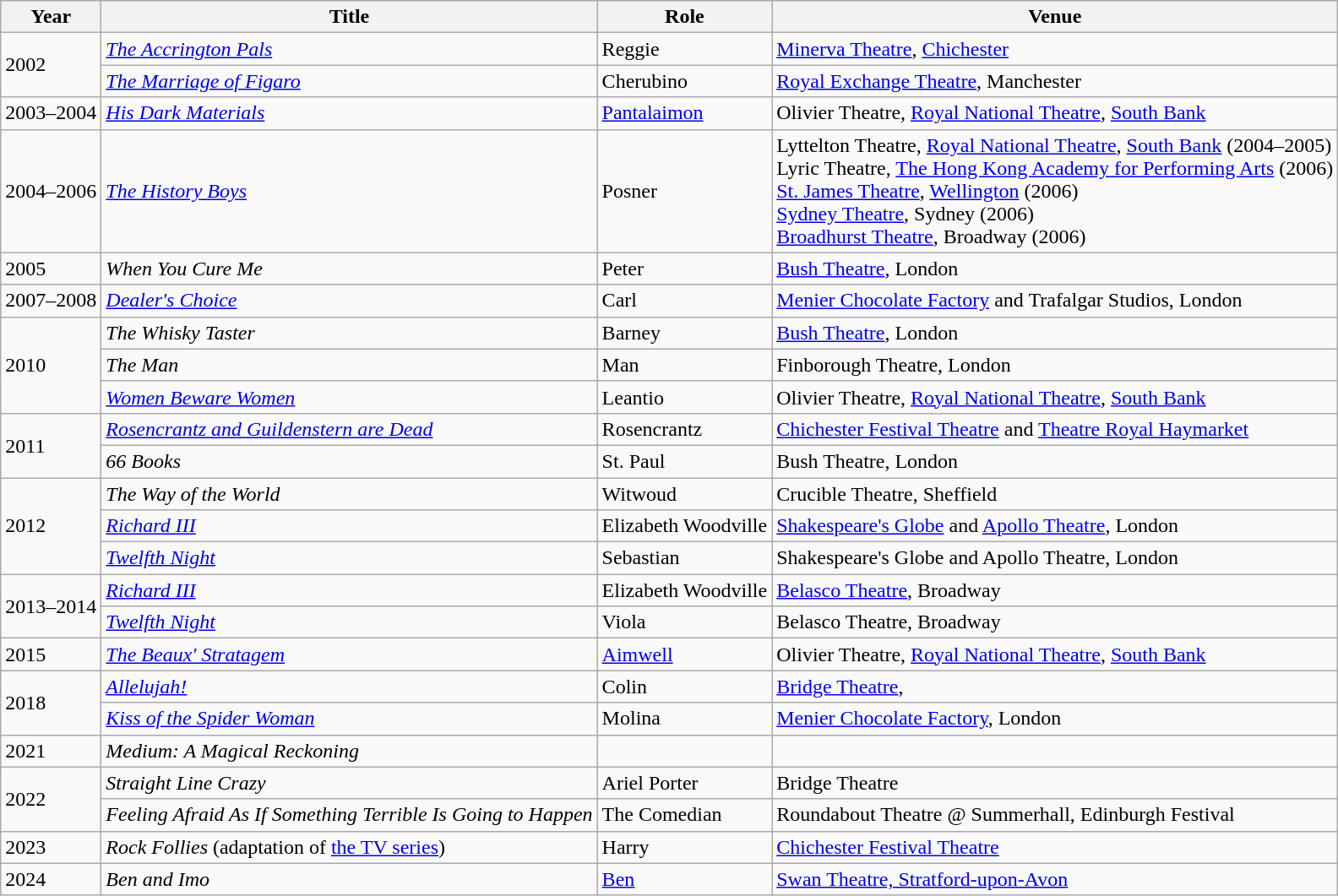<table class="wikitable sortable">
<tr>
<th>Year</th>
<th>Title</th>
<th>Role</th>
<th>Venue</th>
</tr>
<tr>
<td rowspan="2">2002</td>
<td><em><a href='#'>The Accrington Pals</a></em></td>
<td>Reggie</td>
<td><a href='#'>Minerva Theatre</a>, <a href='#'>Chichester</a></td>
</tr>
<tr>
<td><em><a href='#'>The Marriage of Figaro</a></em></td>
<td>Cherubino</td>
<td><a href='#'>Royal Exchange Theatre</a>, Manchester</td>
</tr>
<tr>
<td>2003–2004</td>
<td><em><a href='#'>His Dark Materials</a></em></td>
<td><a href='#'>Pantalaimon</a></td>
<td>Olivier Theatre, <a href='#'>Royal National Theatre</a>, <a href='#'>South Bank</a></td>
</tr>
<tr>
<td>2004–2006</td>
<td><em><a href='#'>The History Boys</a></em></td>
<td>Posner</td>
<td>Lyttelton Theatre, <a href='#'>Royal National Theatre</a>, <a href='#'>South Bank</a> (2004–2005)<br>Lyric Theatre, <a href='#'>The Hong Kong Academy for Performing Arts</a> (2006)<br><a href='#'>St. James Theatre</a>, <a href='#'>Wellington</a> (2006)<br><a href='#'>Sydney Theatre</a>, Sydney (2006)<br><a href='#'>Broadhurst Theatre</a>, Broadway (2006)</td>
</tr>
<tr>
<td>2005</td>
<td><em>When You Cure Me</em></td>
<td>Peter</td>
<td><a href='#'>Bush Theatre</a>, London</td>
</tr>
<tr>
<td>2007–2008</td>
<td><em><a href='#'>Dealer's Choice</a></em></td>
<td>Carl</td>
<td><a href='#'>Menier Chocolate Factory</a> and Trafalgar Studios, London</td>
</tr>
<tr>
<td rowspan="3">2010</td>
<td><em>The Whisky Taster</em></td>
<td>Barney</td>
<td><a href='#'>Bush Theatre</a>, London</td>
</tr>
<tr>
<td><em>The Man</em></td>
<td>Man</td>
<td>Finborough Theatre, London</td>
</tr>
<tr>
<td><em><a href='#'>Women Beware Women</a></em></td>
<td>Leantio</td>
<td>Olivier Theatre, <a href='#'>Royal National Theatre</a>, <a href='#'>South Bank</a></td>
</tr>
<tr>
<td rowspan="2">2011</td>
<td><em><a href='#'>Rosencrantz and Guildenstern are Dead</a></em></td>
<td>Rosencrantz</td>
<td><a href='#'>Chichester Festival Theatre</a> and <a href='#'>Theatre Royal Haymarket</a></td>
</tr>
<tr>
<td><em>66 Books</em></td>
<td>St. Paul</td>
<td>Bush Theatre, London</td>
</tr>
<tr>
<td rowspan="3">2012</td>
<td><em>The Way of the World</em></td>
<td>Witwoud</td>
<td>Crucible Theatre, Sheffield</td>
</tr>
<tr>
<td><em><a href='#'>Richard III</a></em></td>
<td>Elizabeth Woodville</td>
<td><a href='#'>Shakespeare's Globe</a> and <a href='#'>Apollo Theatre</a>, London</td>
</tr>
<tr>
<td><em><a href='#'>Twelfth Night</a></em></td>
<td>Sebastian</td>
<td>Shakespeare's Globe and Apollo Theatre, London</td>
</tr>
<tr>
<td rowspan="2">2013–2014</td>
<td><em><a href='#'>Richard III</a></em></td>
<td>Elizabeth Woodville</td>
<td><a href='#'>Belasco Theatre</a>, Broadway</td>
</tr>
<tr>
<td><em><a href='#'>Twelfth Night</a></em></td>
<td>Viola</td>
<td>Belasco Theatre, Broadway</td>
</tr>
<tr>
<td>2015</td>
<td><em><a href='#'>The Beaux' Stratagem</a></em></td>
<td><a href='#'>Aimwell</a></td>
<td>Olivier Theatre, <a href='#'>Royal National Theatre</a>, <a href='#'>South Bank</a></td>
</tr>
<tr>
<td rowspan="2">2018</td>
<td><em><a href='#'>Allelujah!</a></em></td>
<td>Colin</td>
<td><a href='#'>Bridge Theatre</a>,</td>
</tr>
<tr>
<td><em><a href='#'>Kiss of the Spider Woman</a></em></td>
<td>Molina</td>
<td><a href='#'>Menier Chocolate Factory</a>, London</td>
</tr>
<tr>
<td>2021</td>
<td><em>Medium: A Magical Reckoning</em></td>
<td></td>
<td></td>
</tr>
<tr>
<td rowspan="2">2022</td>
<td><em>Straight Line Crazy</em></td>
<td>Ariel Porter</td>
<td>Bridge Theatre</td>
</tr>
<tr>
<td><em>Feeling Afraid As If Something Terrible Is Going to Happen</em></td>
<td>The Comedian</td>
<td>Roundabout Theatre @ Summerhall, Edinburgh Festival</td>
</tr>
<tr>
<td>2023</td>
<td><em>Rock Follies</em> (adaptation of <a href='#'>the TV series</a>)</td>
<td>Harry</td>
<td><a href='#'>Chichester Festival Theatre</a></td>
</tr>
<tr>
<td>2024</td>
<td><em>Ben and Imo</em></td>
<td><a href='#'>Ben</a></td>
<td><a href='#'>Swan Theatre, Stratford-upon-Avon</a></td>
</tr>
</table>
